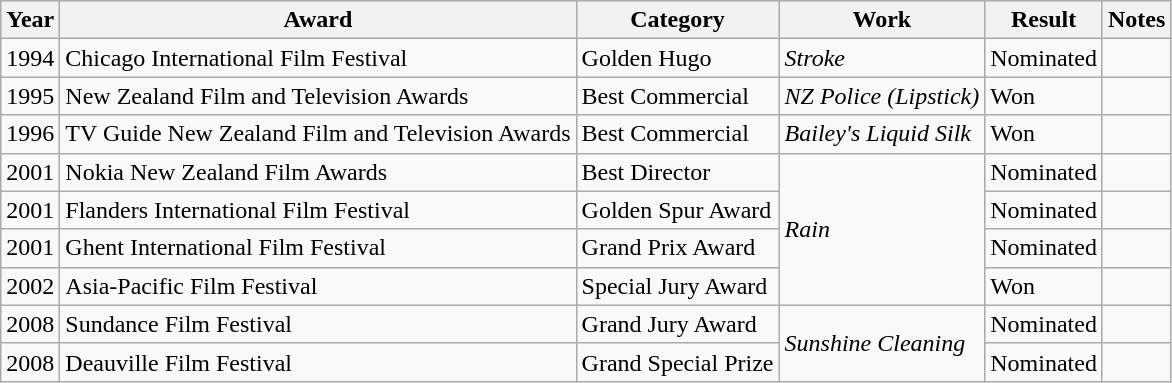<table class="wikitable">
<tr>
<th>Year</th>
<th>Award</th>
<th>Category</th>
<th>Work</th>
<th>Result</th>
<th>Notes</th>
</tr>
<tr>
<td>1994</td>
<td>Chicago International Film Festival</td>
<td>Golden Hugo</td>
<td><em>Stroke</em></td>
<td>Nominated</td>
<td></td>
</tr>
<tr>
<td>1995</td>
<td>New Zealand Film and Television Awards</td>
<td>Best Commercial</td>
<td><em>NZ Police (Lipstick)</em></td>
<td>Won</td>
<td></td>
</tr>
<tr>
<td>1996</td>
<td>TV Guide New Zealand Film and Television Awards</td>
<td>Best Commercial</td>
<td><em>Bailey's Liquid Silk</em></td>
<td>Won</td>
<td></td>
</tr>
<tr>
<td>2001</td>
<td>Nokia New Zealand Film Awards</td>
<td>Best Director</td>
<td rowspan="4"><em>Rain</em></td>
<td>Nominated</td>
<td></td>
</tr>
<tr>
<td>2001</td>
<td>Flanders International Film Festival</td>
<td>Golden Spur Award</td>
<td>Nominated</td>
<td></td>
</tr>
<tr>
<td>2001</td>
<td>Ghent International Film Festival</td>
<td>Grand Prix Award</td>
<td>Nominated</td>
<td></td>
</tr>
<tr>
<td>2002</td>
<td>Asia-Pacific Film Festival</td>
<td>Special Jury Award</td>
<td>Won</td>
<td></td>
</tr>
<tr>
<td>2008</td>
<td>Sundance Film Festival</td>
<td>Grand Jury Award</td>
<td rowspan="2"><em>Sunshine Cleaning</em></td>
<td>Nominated</td>
<td></td>
</tr>
<tr>
<td>2008</td>
<td>Deauville Film Festival</td>
<td>Grand Special Prize</td>
<td>Nominated</td>
<td></td>
</tr>
</table>
